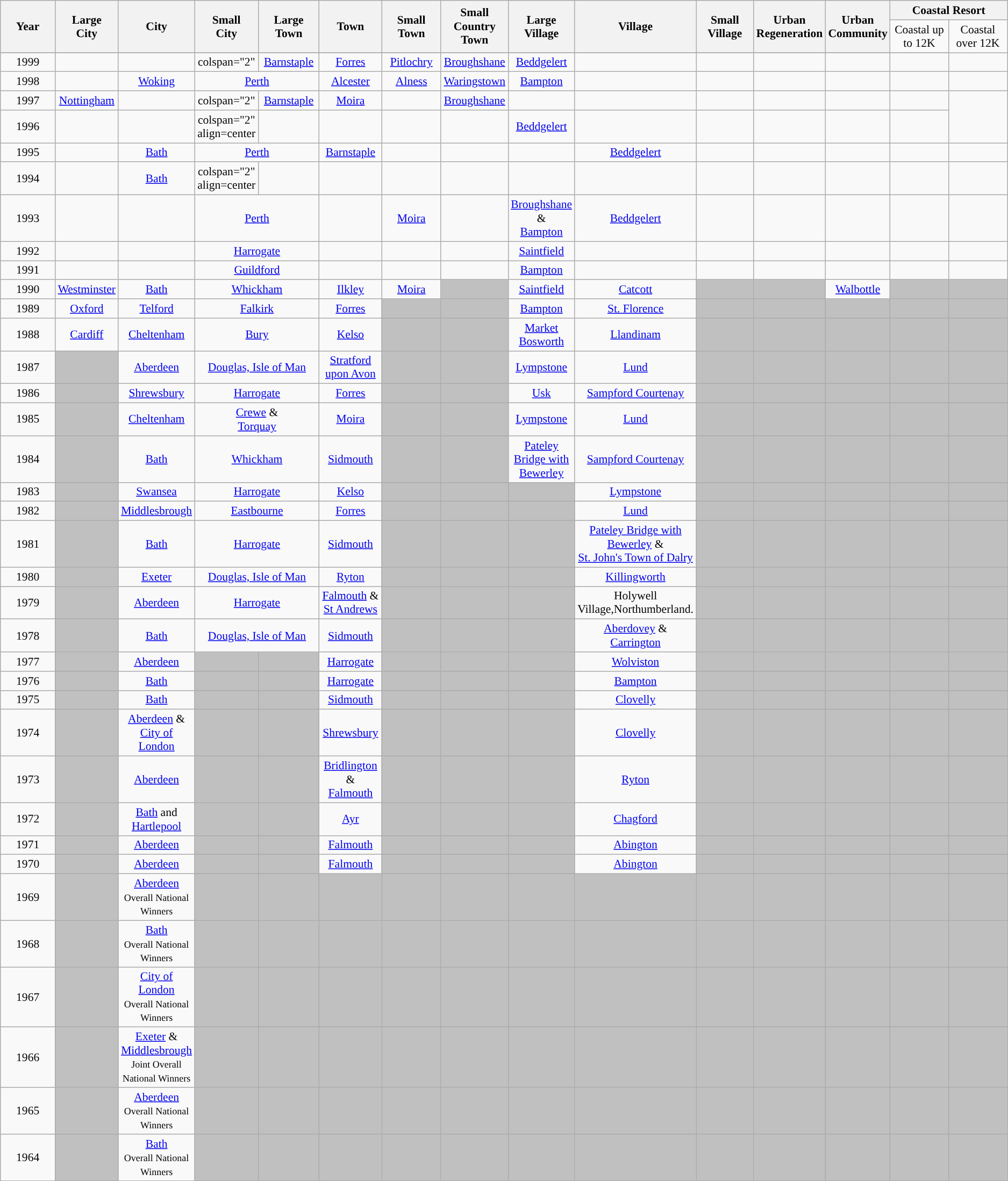<table class="wikitable" style="text-align:center; font-size:90%">
<tr>
<th rowspan=2 style="width:6.25%;">Year</th>
<th rowspan=2 style="width:6.25%;">Large<br>City</th>
<th rowspan=2 style="width:6.25%;">City</th>
<th rowspan=2 style="width:6.25%;">Small<br>City</th>
<th rowspan=2 style="width:6.25%;">Large<br>Town</th>
<th rowspan=2 style="width:6.25%;">Town</th>
<th rowspan=2 style="width:6.25%;">Small<br>Town</th>
<th rowspan=2 style="width:6.25%;">Small Country Town</th>
<th rowspan=2 style="width:6.25%;">Large<br>Village</th>
<th rowspan=2 style="width:6.25%;">Village</th>
<th rowspan=2 style="width:6.25%;">Small<br>Village</th>
<th rowspan=2 style="width:6.25%;">Urban<br>Regeneration</th>
<th rowspan=2 style="width:6.25%;">Urban<br>Community</th>
<th colspan="2" style="width:12.5%;">Coastal Resort</th>
</tr>
<tr>
<td>Coastal up to 12K</td>
<td>Coastal over 12K</td>
</tr>
<tr>
</tr>
<tr>
<td>1999</td>
<td></td>
<td></td>
<td>colspan="2" </td>
<td><a href='#'>Barnstaple</a></td>
<td><a href='#'>Forres</a></td>
<td><a href='#'>Pitlochry</a></td>
<td><a href='#'>Broughshane</a></td>
<td><a href='#'>Beddgelert</a></td>
<td></td>
<td></td>
<td></td>
<td></td>
<td></td>
</tr>
<tr>
<td>1998</td>
<td></td>
<td><a href='#'>Woking</a></td>
<td colspan="2"><a href='#'>Perth</a></td>
<td><a href='#'>Alcester</a></td>
<td><a href='#'>Alness</a></td>
<td><a href='#'>Waringstown</a></td>
<td><a href='#'>Bampton</a></td>
<td></td>
<td></td>
<td></td>
<td></td>
<td></td>
<td></td>
</tr>
<tr>
<td>1997</td>
<td><a href='#'>Nottingham</a></td>
<td></td>
<td>colspan="2" </td>
<td><a href='#'>Barnstaple</a></td>
<td><a href='#'>Moira</a></td>
<td></td>
<td><a href='#'>Broughshane</a></td>
<td></td>
<td></td>
<td></td>
<td></td>
<td></td>
<td></td>
</tr>
<tr>
<td>1996</td>
<td></td>
<td></td>
<td>colspan="2" align=center </td>
<td></td>
<td></td>
<td></td>
<td></td>
<td><a href='#'>Beddgelert</a></td>
<td></td>
<td></td>
<td></td>
<td></td>
<td></td>
</tr>
<tr>
<td>1995</td>
<td></td>
<td><a href='#'>Bath</a></td>
<td colspan="2"><a href='#'>Perth</a></td>
<td><a href='#'>Barnstaple</a></td>
<td></td>
<td></td>
<td></td>
<td><a href='#'>Beddgelert</a></td>
<td></td>
<td></td>
<td></td>
<td></td>
<td></td>
</tr>
<tr>
<td>1994</td>
<td></td>
<td><a href='#'>Bath</a></td>
<td>colspan="2" align=center  </td>
<td></td>
<td></td>
<td></td>
<td></td>
<td></td>
<td></td>
<td></td>
<td></td>
<td></td>
<td></td>
</tr>
<tr>
<td>1993</td>
<td></td>
<td></td>
<td colspan="2"><a href='#'>Perth</a></td>
<td></td>
<td><a href='#'>Moira</a></td>
<td></td>
<td><a href='#'>Broughshane</a> &<br><a href='#'>Bampton</a></td>
<td><a href='#'>Beddgelert</a></td>
<td></td>
<td></td>
<td></td>
<td></td>
<td></td>
</tr>
<tr>
<td>1992</td>
<td></td>
<td></td>
<td colspan="2"><a href='#'>Harrogate</a></td>
<td></td>
<td></td>
<td></td>
<td><a href='#'>Saintfield</a></td>
<td></td>
<td></td>
<td></td>
<td></td>
<td></td>
<td></td>
</tr>
<tr>
<td>1991</td>
<td></td>
<td></td>
<td colspan="2"><a href='#'>Guildford</a></td>
<td></td>
<td></td>
<td></td>
<td><a href='#'>Bampton</a></td>
<td></td>
<td></td>
<td></td>
<td></td>
<td></td>
<td></td>
</tr>
<tr>
<td>1990</td>
<td><a href='#'>Westminster</a></td>
<td><a href='#'>Bath</a></td>
<td colspan="2"><a href='#'>Whickham</a></td>
<td><a href='#'>Ilkley</a></td>
<td><a href='#'>Moira</a></td>
<td style="background: #C0C0C0;"></td>
<td><a href='#'>Saintfield</a></td>
<td><a href='#'>Catcott</a></td>
<td style="background: #C0C0C0;"></td>
<td style="background: #C0C0C0;"></td>
<td><a href='#'>Walbottle</a></td>
<td style="background: #C0C0C0;"></td>
<td style="background: #C0C0C0;"></td>
</tr>
<tr>
<td>1989</td>
<td><a href='#'>Oxford</a></td>
<td><a href='#'>Telford</a></td>
<td colspan="2"><a href='#'>Falkirk</a></td>
<td><a href='#'>Forres</a></td>
<td style="background: #C0C0C0;"></td>
<td style="background: #C0C0C0;"></td>
<td><a href='#'>Bampton</a></td>
<td><a href='#'>St. Florence</a></td>
<td style="background: #C0C0C0;"></td>
<td style="background: #C0C0C0;"></td>
<td style="background: #C0C0C0;"></td>
<td style="background: #C0C0C0;"></td>
<td style="background: #C0C0C0;"></td>
</tr>
<tr>
<td>1988</td>
<td><a href='#'>Cardiff</a></td>
<td><a href='#'>Cheltenham</a></td>
<td colspan="2"><a href='#'>Bury</a></td>
<td><a href='#'>Kelso</a></td>
<td style="background: #C0C0C0;"></td>
<td style="background: #C0C0C0;"></td>
<td><a href='#'>Market Bosworth</a></td>
<td><a href='#'>Llandinam</a></td>
<td style="background: #C0C0C0;"></td>
<td style="background: #C0C0C0;"></td>
<td style="background: #C0C0C0;"></td>
<td style="background: #C0C0C0;"></td>
<td style="background: #C0C0C0;"></td>
</tr>
<tr>
<td>1987</td>
<td style="background: #C0C0C0;"></td>
<td><a href='#'>Aberdeen</a></td>
<td colspan="2"><a href='#'>Douglas, Isle of Man</a></td>
<td><a href='#'>Stratford upon Avon</a></td>
<td style="background: #C0C0C0;"></td>
<td style="background: #C0C0C0;"></td>
<td><a href='#'>Lympstone</a></td>
<td><a href='#'>Lund</a></td>
<td style="background: #C0C0C0;"></td>
<td style="background: #C0C0C0;"></td>
<td style="background: #C0C0C0;"></td>
<td style="background: #C0C0C0;"></td>
<td style="background: #C0C0C0;"></td>
</tr>
<tr>
<td>1986</td>
<td style="background: #C0C0C0;"></td>
<td><a href='#'>Shrewsbury</a></td>
<td colspan="2"><a href='#'>Harrogate</a></td>
<td><a href='#'>Forres</a></td>
<td style="background: #C0C0C0;"></td>
<td style="background: #C0C0C0;"></td>
<td><a href='#'>Usk</a></td>
<td><a href='#'>Sampford Courtenay</a></td>
<td style="background: #C0C0C0;"></td>
<td style="background: #C0C0C0;"></td>
<td style="background: #C0C0C0;"></td>
<td style="background: #C0C0C0;"></td>
<td style="background: #C0C0C0;"></td>
</tr>
<tr>
<td>1985</td>
<td style="background: #C0C0C0;"></td>
<td><a href='#'>Cheltenham</a></td>
<td colspan="2"><a href='#'>Crewe</a> &<br><a href='#'>Torquay</a></td>
<td><a href='#'>Moira</a></td>
<td style="background: #C0C0C0;"></td>
<td style="background: #C0C0C0;"></td>
<td><a href='#'>Lympstone</a></td>
<td><a href='#'>Lund</a></td>
<td style="background: #C0C0C0;"></td>
<td style="background: #C0C0C0;"></td>
<td style="background: #C0C0C0;"></td>
<td style="background: #C0C0C0;"></td>
<td style="background: #C0C0C0;"></td>
</tr>
<tr>
<td>1984</td>
<td style="background: #C0C0C0;"></td>
<td><a href='#'>Bath</a></td>
<td colspan="2"><a href='#'>Whickham</a></td>
<td><a href='#'>Sidmouth</a></td>
<td style="background: #C0C0C0;"></td>
<td style="background: #C0C0C0;"></td>
<td><a href='#'>Pateley Bridge with Bewerley</a></td>
<td><a href='#'>Sampford Courtenay</a></td>
<td style="background: #C0C0C0;"></td>
<td style="background: #C0C0C0;"></td>
<td style="background: #C0C0C0;"></td>
<td style="background: #C0C0C0;"></td>
<td style="background: #C0C0C0;"></td>
</tr>
<tr>
<td>1983</td>
<td style="background: #C0C0C0;"></td>
<td><a href='#'>Swansea</a></td>
<td colspan="2"><a href='#'>Harrogate</a></td>
<td><a href='#'>Kelso</a></td>
<td style="background: #C0C0C0;"></td>
<td style="background: #C0C0C0;"></td>
<td style="background: #C0C0C0;"></td>
<td><a href='#'>Lympstone</a></td>
<td style="background: #C0C0C0;"></td>
<td style="background: #C0C0C0;"></td>
<td style="background: #C0C0C0;"></td>
<td style="background: #C0C0C0;"></td>
<td style="background: #C0C0C0;"></td>
</tr>
<tr>
<td>1982</td>
<td style="background: #C0C0C0;"></td>
<td><a href='#'>Middlesbrough</a></td>
<td colspan="2"><a href='#'>Eastbourne</a></td>
<td><a href='#'>Forres</a></td>
<td style="background: #C0C0C0;"></td>
<td style="background: #C0C0C0;"></td>
<td style="background: #C0C0C0;"></td>
<td><a href='#'>Lund</a></td>
<td style="background: #C0C0C0;"></td>
<td style="background: #C0C0C0;"></td>
<td style="background: #C0C0C0;"></td>
<td style="background: #C0C0C0;"></td>
<td style="background: #C0C0C0;"></td>
</tr>
<tr>
<td>1981</td>
<td style="background: #C0C0C0;"></td>
<td><a href='#'>Bath</a></td>
<td colspan="2"><a href='#'>Harrogate</a></td>
<td><a href='#'>Sidmouth</a></td>
<td style="background: #C0C0C0;"></td>
<td style="background: #C0C0C0;"></td>
<td style="background: #C0C0C0;"></td>
<td><a href='#'>Pateley Bridge with Bewerley</a> &<br><a href='#'>St. John's Town of Dalry</a></td>
<td style="background: #C0C0C0;"></td>
<td style="background: #C0C0C0;"></td>
<td style="background: #C0C0C0;"></td>
<td style="background: #C0C0C0;"></td>
<td style="background: #C0C0C0;"></td>
</tr>
<tr>
<td>1980</td>
<td style="background: #C0C0C0;"></td>
<td><a href='#'>Exeter</a></td>
<td colspan="2"><a href='#'>Douglas, Isle of Man</a></td>
<td><a href='#'>Ryton</a></td>
<td style="background: #C0C0C0;"></td>
<td style="background: #C0C0C0;"></td>
<td style="background: #C0C0C0;"></td>
<td><a href='#'>Killingworth</a></td>
<td style="background: #C0C0C0;"></td>
<td style="background: #C0C0C0;"></td>
<td style="background: #C0C0C0;"></td>
<td style="background: #C0C0C0;"></td>
<td style="background: #C0C0C0;"></td>
</tr>
<tr>
<td>1979</td>
<td style="background: #C0C0C0;"></td>
<td><a href='#'>Aberdeen</a></td>
<td colspan="2"><a href='#'>Harrogate</a></td>
<td><a href='#'>Falmouth</a> &<br><a href='#'>St Andrews</a></td>
<td style="background: #C0C0C0;"></td>
<td style="background: #C0C0C0;"></td>
<td style="background: #C0C0C0;"></td>
<td>Holywell Village,Northumberland.</td>
<td style="background: #C0C0C0;"></td>
<td style="background: #C0C0C0;"></td>
<td style="background: #C0C0C0;"></td>
<td style="background: #C0C0C0;"></td>
<td style="background: #C0C0C0;"></td>
</tr>
<tr>
<td>1978</td>
<td style="background: #C0C0C0;"></td>
<td><a href='#'>Bath</a></td>
<td colspan="2"><a href='#'>Douglas, Isle of Man</a></td>
<td><a href='#'>Sidmouth</a></td>
<td style="background: #C0C0C0;"></td>
<td style="background: #C0C0C0;"></td>
<td style="background: #C0C0C0;"></td>
<td><a href='#'>Aberdovey</a> &<br><a href='#'>Carrington</a></td>
<td style="background: #C0C0C0;"></td>
<td style="background: #C0C0C0;"></td>
<td style="background: #C0C0C0;"></td>
<td style="background: #C0C0C0;"></td>
<td style="background: #C0C0C0;"></td>
</tr>
<tr>
<td>1977</td>
<td style="background: #C0C0C0;"></td>
<td><a href='#'>Aberdeen</a></td>
<td style="background: #C0C0C0;"></td>
<td style="background: #C0C0C0;"></td>
<td><a href='#'>Harrogate</a></td>
<td style="background: #C0C0C0;"></td>
<td style="background: #C0C0C0;"></td>
<td style="background: #C0C0C0;"></td>
<td><a href='#'>Wolviston</a></td>
<td style="background: #C0C0C0;"></td>
<td style="background: #C0C0C0;"></td>
<td style="background: #C0C0C0;"></td>
<td style="background: #C0C0C0;"></td>
<td style="background: #C0C0C0;"></td>
</tr>
<tr>
<td>1976</td>
<td style="background: #C0C0C0;"></td>
<td><a href='#'>Bath</a></td>
<td style="background: #C0C0C0;"></td>
<td style="background: #C0C0C0;"></td>
<td><a href='#'>Harrogate</a></td>
<td style="background: #C0C0C0;"></td>
<td style="background: #C0C0C0;"></td>
<td style="background: #C0C0C0;"></td>
<td><a href='#'>Bampton</a></td>
<td style="background: #C0C0C0;"></td>
<td style="background: #C0C0C0;"></td>
<td style="background: #C0C0C0;"></td>
<td style="background: #C0C0C0;"></td>
<td style="background: #C0C0C0;"></td>
</tr>
<tr>
<td>1975</td>
<td style="background: #C0C0C0;"></td>
<td><a href='#'>Bath</a></td>
<td style="background: #C0C0C0;"></td>
<td style="background: #C0C0C0;"></td>
<td><a href='#'>Sidmouth</a></td>
<td style="background: #C0C0C0;"></td>
<td style="background: #C0C0C0;"></td>
<td style="background: #C0C0C0;"></td>
<td><a href='#'>Clovelly</a></td>
<td style="background: #C0C0C0;"></td>
<td style="background: #C0C0C0;"></td>
<td style="background: #C0C0C0;"></td>
<td style="background: #C0C0C0;"></td>
<td style="background: #C0C0C0;"></td>
</tr>
<tr>
<td>1974</td>
<td style="background: #C0C0C0;"></td>
<td><a href='#'>Aberdeen</a> &<br><a href='#'>City of London</a></td>
<td style="background: #C0C0C0;"></td>
<td style="background: #C0C0C0;"></td>
<td><a href='#'>Shrewsbury</a></td>
<td style="background: #C0C0C0;"></td>
<td style="background: #C0C0C0;"></td>
<td style="background: #C0C0C0;"></td>
<td><a href='#'>Clovelly</a></td>
<td style="background: #C0C0C0;"></td>
<td style="background: #C0C0C0;"></td>
<td style="background: #C0C0C0;"></td>
<td style="background: #C0C0C0;"></td>
<td style="background: #C0C0C0;"></td>
</tr>
<tr>
<td>1973</td>
<td style="background: #C0C0C0;"></td>
<td><a href='#'>Aberdeen</a></td>
<td style="background: #C0C0C0;"></td>
<td style="background: #C0C0C0;"></td>
<td><a href='#'>Bridlington</a> &<br><a href='#'>Falmouth</a></td>
<td style="background: #C0C0C0;"></td>
<td style="background: #C0C0C0;"></td>
<td style="background: #C0C0C0;"></td>
<td><a href='#'>Ryton</a></td>
<td style="background: #C0C0C0;"></td>
<td style="background: #C0C0C0;"></td>
<td style="background: #C0C0C0;"></td>
<td style="background: #C0C0C0;"></td>
<td style="background: #C0C0C0;"></td>
</tr>
<tr>
<td>1972</td>
<td style="background: #C0C0C0;"></td>
<td><a href='#'>Bath</a> and<br><a href='#'>Hartlepool</a></td>
<td style="background: #C0C0C0;"></td>
<td style="background: #C0C0C0;"></td>
<td><a href='#'>Ayr</a></td>
<td style="background: #C0C0C0;"></td>
<td style="background: #C0C0C0;"></td>
<td style="background: #C0C0C0;"></td>
<td><a href='#'>Chagford</a></td>
<td style="background: #C0C0C0;"></td>
<td style="background: #C0C0C0;"></td>
<td style="background: #C0C0C0;"></td>
<td style="background: #C0C0C0;"></td>
<td style="background: #C0C0C0;"></td>
</tr>
<tr>
<td>1971</td>
<td style="background: #C0C0C0;"></td>
<td><a href='#'>Aberdeen</a></td>
<td style="background: #C0C0C0;"></td>
<td style="background: #C0C0C0;"></td>
<td><a href='#'>Falmouth</a></td>
<td style="background: #C0C0C0;"></td>
<td style="background: #C0C0C0;"></td>
<td style="background: #C0C0C0;"></td>
<td><a href='#'>Abington</a></td>
<td style="background: #C0C0C0;"></td>
<td style="background: #C0C0C0;"></td>
<td style="background: #C0C0C0;"></td>
<td style="background: #C0C0C0;"></td>
<td style="background: #C0C0C0;"></td>
</tr>
<tr>
<td>1970</td>
<td style="background: #C0C0C0;"></td>
<td><a href='#'>Aberdeen</a></td>
<td style="background: #C0C0C0;"></td>
<td style="background: #C0C0C0;"></td>
<td><a href='#'>Falmouth</a></td>
<td style="background: #C0C0C0;"></td>
<td style="background: #C0C0C0;"></td>
<td style="background: #C0C0C0;"></td>
<td><a href='#'>Abington</a></td>
<td style="background: #C0C0C0;"></td>
<td style="background: #C0C0C0;"></td>
<td style="background: #C0C0C0;"></td>
<td style="background: #C0C0C0;"></td>
<td style="background: #C0C0C0;"></td>
</tr>
<tr>
<td>1969</td>
<td style="background: #C0C0C0;"></td>
<td><a href='#'>Aberdeen</a><br><small>Overall National Winners</small></td>
<td style="background: #C0C0C0;"></td>
<td style="background: #C0C0C0;"></td>
<td style="background: #C0C0C0;"></td>
<td style="background: #C0C0C0;"></td>
<td style="background: #C0C0C0;"></td>
<td style="background: #C0C0C0;"></td>
<td style="background: #C0C0C0;"></td>
<td style="background: #C0C0C0;"></td>
<td style="background: #C0C0C0;"></td>
<td style="background: #C0C0C0;"></td>
<td style="background: #C0C0C0;"></td>
<td style="background: #C0C0C0;"></td>
</tr>
<tr>
<td>1968</td>
<td style="background: #C0C0C0;"></td>
<td><a href='#'>Bath</a><br><small>Overall National Winners</small></td>
<td style="background: #C0C0C0;"></td>
<td style="background: #C0C0C0;"></td>
<td style="background: #C0C0C0;"></td>
<td style="background: #C0C0C0;"></td>
<td style="background: #C0C0C0;"></td>
<td style="background: #C0C0C0;"></td>
<td style="background: #C0C0C0;"></td>
<td style="background: #C0C0C0;"></td>
<td style="background: #C0C0C0;"></td>
<td style="background: #C0C0C0;"></td>
<td style="background: #C0C0C0;"></td>
<td style="background: #C0C0C0;"></td>
</tr>
<tr>
<td>1967</td>
<td style="background: #C0C0C0;"></td>
<td><a href='#'>City of London</a><br><small>Overall National Winners</small></td>
<td style="background: #C0C0C0;"></td>
<td style="background: #C0C0C0;"></td>
<td style="background: #C0C0C0;"></td>
<td style="background: #C0C0C0;"></td>
<td style="background: #C0C0C0;"></td>
<td style="background: #C0C0C0;"></td>
<td style="background: #C0C0C0;"></td>
<td style="background: #C0C0C0;"></td>
<td style="background: #C0C0C0;"></td>
<td style="background: #C0C0C0;"></td>
<td style="background: #C0C0C0;"></td>
<td style="background: #C0C0C0;"></td>
</tr>
<tr>
<td>1966</td>
<td style="background: #C0C0C0;"></td>
<td><a href='#'>Exeter</a> &<br><a href='#'>Middlesbrough</a><br><small>Joint Overall National Winners</small></td>
<td style="background: #C0C0C0;"></td>
<td style="background: #C0C0C0;"></td>
<td style="background: #C0C0C0;"></td>
<td style="background: #C0C0C0;"></td>
<td style="background: #C0C0C0;"></td>
<td style="background: #C0C0C0;"></td>
<td style="background: #C0C0C0;"></td>
<td style="background: #C0C0C0;"></td>
<td style="background: #C0C0C0;"></td>
<td style="background: #C0C0C0;"></td>
<td style="background: #C0C0C0;"></td>
<td style="background: #C0C0C0;"></td>
</tr>
<tr>
<td>1965</td>
<td style="background: #C0C0C0;"></td>
<td><a href='#'>Aberdeen</a><br><small>Overall National Winners</small></td>
<td style="background: #C0C0C0;"></td>
<td style="background: #C0C0C0;"></td>
<td style="background: #C0C0C0;"></td>
<td style="background: #C0C0C0;"></td>
<td style="background: #C0C0C0;"></td>
<td style="background: #C0C0C0;"></td>
<td style="background: #C0C0C0;"></td>
<td style="background: #C0C0C0;"></td>
<td style="background: #C0C0C0;"></td>
<td style="background: #C0C0C0;"></td>
<td style="background: #C0C0C0;"></td>
<td style="background: #C0C0C0;"></td>
</tr>
<tr>
<td>1964</td>
<td style="background: #C0C0C0;"></td>
<td><a href='#'>Bath</a><br><small>Overall National Winners</small></td>
<td style="background: #C0C0C0;"></td>
<td style="background: #C0C0C0;"></td>
<td style="background: #C0C0C0;"></td>
<td style="background: #C0C0C0;"></td>
<td style="background: #C0C0C0;"></td>
<td style="background: #C0C0C0;"></td>
<td style="background: #C0C0C0;"></td>
<td style="background: #C0C0C0;"></td>
<td style="background: #C0C0C0;"></td>
<td style="background: #C0C0C0;"></td>
<td style="background: #C0C0C0;"></td>
<td style="background: #C0C0C0;"></td>
</tr>
</table>
